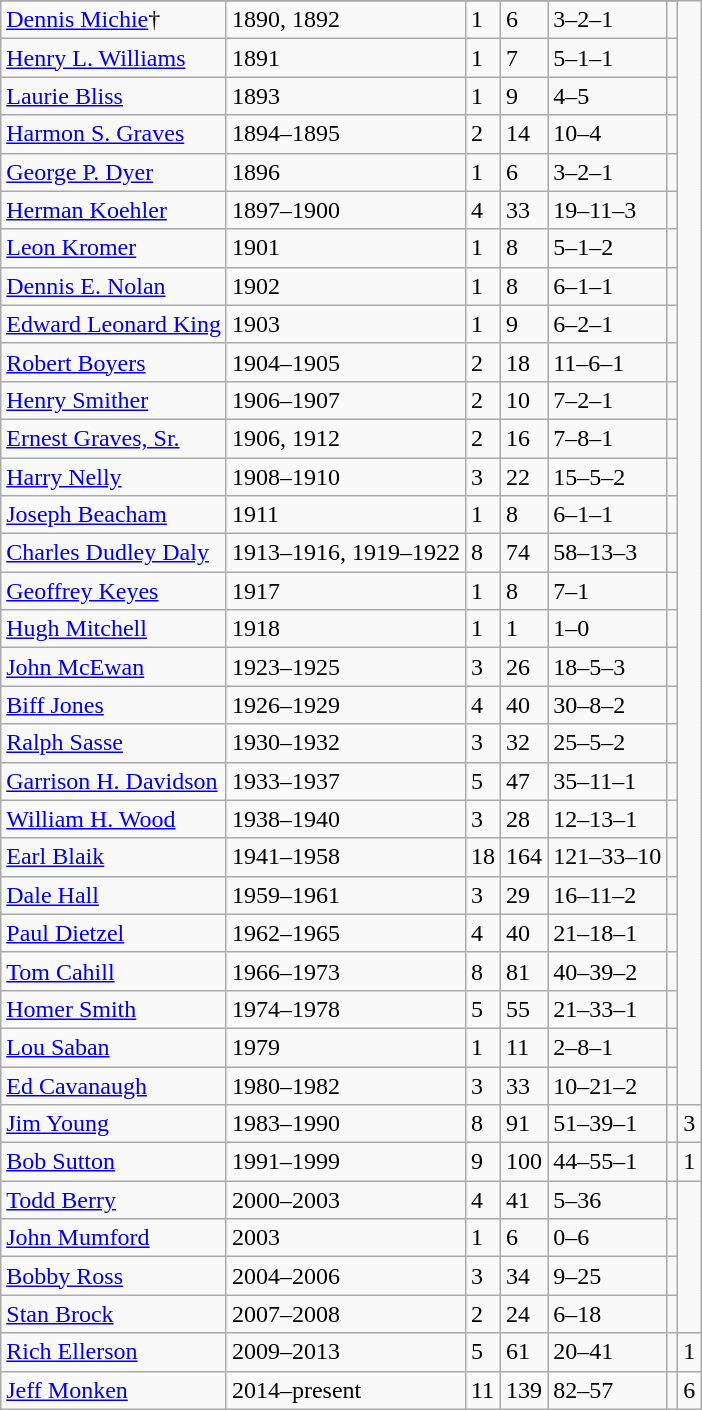<table class="wikitable sortable">
<tr>
</tr>
<tr>
<td><a href='#'>Dennis Michie</a>†</td>
<td>1890, 1892</td>
<td>1</td>
<td>6</td>
<td>3–2–1</td>
<td></td>
</tr>
<tr>
<td><a href='#'>Henry L. Williams</a></td>
<td>1891</td>
<td>1</td>
<td>7</td>
<td>5–1–1</td>
<td></td>
</tr>
<tr>
<td><a href='#'>Laurie Bliss</a></td>
<td>1893</td>
<td>1</td>
<td>9</td>
<td>4–5</td>
<td></td>
</tr>
<tr>
<td><a href='#'>Harmon S. Graves</a></td>
<td>1894–1895</td>
<td>2</td>
<td>14</td>
<td>10–4</td>
<td></td>
</tr>
<tr>
<td><a href='#'>George P. Dyer</a></td>
<td>1896</td>
<td>1</td>
<td>6</td>
<td>3–2–1</td>
<td></td>
</tr>
<tr>
<td><a href='#'>Herman Koehler</a></td>
<td>1897–1900</td>
<td>4</td>
<td>33</td>
<td>19–11–3</td>
<td></td>
</tr>
<tr>
<td><a href='#'>Leon Kromer</a></td>
<td>1901</td>
<td>1</td>
<td>8</td>
<td>5–1–2</td>
<td></td>
</tr>
<tr>
<td><a href='#'>Dennis E. Nolan</a></td>
<td>1902</td>
<td>1</td>
<td>8</td>
<td>6–1–1</td>
<td></td>
</tr>
<tr>
<td><a href='#'>Edward Leonard King</a></td>
<td>1903</td>
<td>1</td>
<td>9</td>
<td>6–2–1</td>
<td></td>
</tr>
<tr>
<td><a href='#'>Robert Boyers</a></td>
<td>1904–1905</td>
<td>2</td>
<td>18</td>
<td>11–6–1</td>
<td></td>
</tr>
<tr>
<td><a href='#'>Henry Smither</a></td>
<td>1906–1907</td>
<td>2</td>
<td>10</td>
<td>7–2–1</td>
<td></td>
</tr>
<tr>
<td><a href='#'>Ernest Graves, Sr.</a></td>
<td>1906, 1912</td>
<td>2</td>
<td>16</td>
<td>7–8–1</td>
<td></td>
</tr>
<tr>
<td><a href='#'>Harry Nelly</a></td>
<td>1908–1910</td>
<td>3</td>
<td>22</td>
<td>15–5–2</td>
<td></td>
</tr>
<tr>
<td><a href='#'>Joseph Beacham</a></td>
<td>1911</td>
<td>1</td>
<td>8</td>
<td>6–1–1</td>
<td></td>
</tr>
<tr>
<td><a href='#'>Charles Dudley Daly</a></td>
<td>1913–1916, 1919–1922</td>
<td>8</td>
<td>74</td>
<td>58–13–3</td>
<td></td>
</tr>
<tr>
<td><a href='#'>Geoffrey Keyes</a></td>
<td>1917</td>
<td>1</td>
<td>8</td>
<td>7–1</td>
<td></td>
</tr>
<tr>
<td><a href='#'>Hugh Mitchell</a></td>
<td>1918</td>
<td>1</td>
<td>1</td>
<td>1–0</td>
<td></td>
</tr>
<tr>
<td><a href='#'>John McEwan</a></td>
<td>1923–1925</td>
<td>3</td>
<td>26</td>
<td>18–5–3</td>
<td></td>
</tr>
<tr>
<td><a href='#'>Biff Jones</a></td>
<td>1926–1929</td>
<td>4</td>
<td>40</td>
<td>30–8–2</td>
<td></td>
</tr>
<tr>
<td><a href='#'>Ralph Sasse</a></td>
<td>1930–1932</td>
<td>3</td>
<td>32</td>
<td>25–5–2</td>
<td></td>
</tr>
<tr>
<td><a href='#'>Garrison H. Davidson</a></td>
<td>1933–1937</td>
<td>5</td>
<td>47</td>
<td>35–11–1</td>
<td></td>
</tr>
<tr>
<td><a href='#'>William H. Wood</a></td>
<td>1938–1940</td>
<td>3</td>
<td>28</td>
<td>12–13–1</td>
<td></td>
</tr>
<tr>
<td><a href='#'>Earl Blaik</a></td>
<td>1941–1958</td>
<td>18</td>
<td>164</td>
<td>121–33–10</td>
<td></td>
</tr>
<tr>
<td><a href='#'>Dale Hall</a></td>
<td>1959–1961</td>
<td>3</td>
<td>29</td>
<td>16–11–2</td>
<td></td>
</tr>
<tr>
<td><a href='#'>Paul Dietzel</a></td>
<td>1962–1965</td>
<td>4</td>
<td>40</td>
<td>21–18–1</td>
<td></td>
</tr>
<tr>
<td><a href='#'>Tom Cahill</a></td>
<td>1966–1973</td>
<td>8</td>
<td>81</td>
<td>40–39–2</td>
<td></td>
</tr>
<tr>
<td><a href='#'>Homer Smith</a></td>
<td>1974–1978</td>
<td>5</td>
<td>55</td>
<td>21–33–1</td>
<td></td>
</tr>
<tr>
<td><a href='#'>Lou Saban</a></td>
<td>1979</td>
<td>1</td>
<td>11</td>
<td>2–8–1</td>
<td></td>
</tr>
<tr>
<td><a href='#'>Ed Cavanaugh</a></td>
<td>1980–1982</td>
<td>3</td>
<td>33</td>
<td>10–21–2</td>
<td></td>
</tr>
<tr>
<td><a href='#'>Jim Young</a></td>
<td>1983–1990</td>
<td>8</td>
<td>91</td>
<td>51–39–1</td>
<td></td>
<td>3</td>
</tr>
<tr>
<td><a href='#'>Bob Sutton</a></td>
<td>1991–1999</td>
<td>9</td>
<td>100</td>
<td>44–55–1</td>
<td></td>
<td>1</td>
</tr>
<tr>
<td><a href='#'>Todd Berry</a></td>
<td>2000–2003</td>
<td>4</td>
<td>41</td>
<td>5–36</td>
<td></td>
</tr>
<tr>
<td><a href='#'>John Mumford</a></td>
<td>2003</td>
<td>1</td>
<td>6</td>
<td>0–6</td>
<td></td>
</tr>
<tr>
<td><a href='#'>Bobby Ross</a></td>
<td>2004–2006</td>
<td>3</td>
<td>34</td>
<td>9–25</td>
<td></td>
</tr>
<tr>
<td><a href='#'>Stan Brock</a></td>
<td>2007–2008</td>
<td>2</td>
<td>24</td>
<td>6–18</td>
<td></td>
</tr>
<tr>
<td><a href='#'>Rich Ellerson</a></td>
<td>2009–2013</td>
<td>5</td>
<td>61</td>
<td>20–41</td>
<td></td>
<td>1</td>
</tr>
<tr>
<td><a href='#'>Jeff Monken</a></td>
<td>2014–present</td>
<td>11</td>
<td>139</td>
<td>82–57</td>
<td></td>
<td>6</td>
</tr>
</table>
